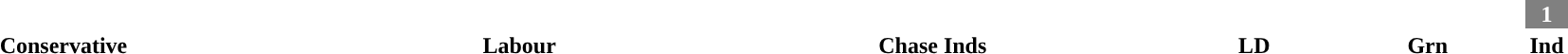<table style="width:100%; text-align:center;">
<tr style="color:white;">
<td style="background-color:"><strong>25</strong></td>
<td style="background-color:"><strong>8</strong></td>
<td style="background-color:"><strong>3</strong></td>
<td style="background-color:"><strong>2</strong></td>
<td style="background-color:"><strong>2</strong></td>
<td style="background-color:gray; width:2.4%;"><strong>1</strong></td>
</tr>
<tr>
<td><span><strong>Conservative</strong></span></td>
<td><span><strong>Labour</strong></span></td>
<td><span><strong>Chase Inds</strong></span></td>
<td><span><strong>LD</strong></span></td>
<td><span><strong>Grn</strong></span></td>
<td><span><strong>Ind</strong></span></td>
</tr>
</table>
